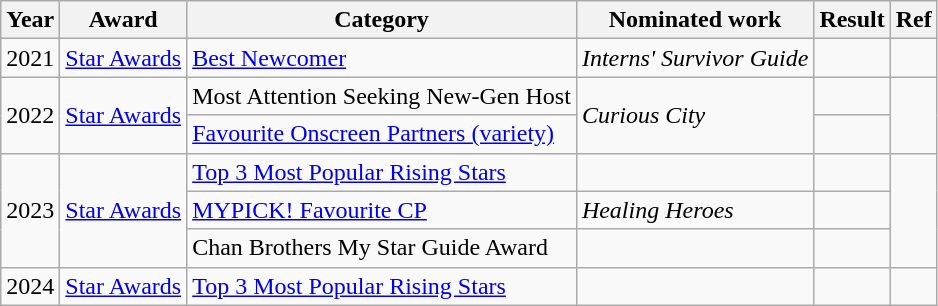<table class="wikitable sortable">
<tr>
<th>Year</th>
<th>Award</th>
<th>Category</th>
<th>Nominated work</th>
<th>Result</th>
<th class="unsortable">Ref</th>
</tr>
<tr>
<td>2021</td>
<td><a href='#'>Star Awards</a></td>
<td><a href='#'>Best Newcomer</a></td>
<td><em>Interns' Survivor Guide</em></td>
<td></td>
<td></td>
</tr>
<tr>
<td rowspan=2>2022</td>
<td rowspan=2><a href='#'>Star Awards</a></td>
<td>Most Attention Seeking New-Gen Host</td>
<td rowspan=2><em>Curious City</em></td>
<td></td>
<td rowspan=2></td>
</tr>
<tr>
<td><a href='#'>Favourite Onscreen Partners (variety)</a></td>
<td></td>
</tr>
<tr>
<td rowspan=3>2023</td>
<td rowspan=3><a href='#'>Star Awards</a></td>
<td><a href='#'>Top 3 Most Popular Rising Stars</a></td>
<td></td>
<td></td>
<td rowspan=3></td>
</tr>
<tr>
<td><a href='#'>MYPICK! Favourite CP</a></td>
<td><em>Healing Heroes</em></td>
<td></td>
</tr>
<tr>
<td>Chan Brothers My Star Guide Award</td>
<td></td>
<td></td>
</tr>
<tr>
<td>2024</td>
<td><a href='#'>Star Awards</a></td>
<td><a href='#'>Top 3 Most Popular Rising Stars</a></td>
<td></td>
<td></td>
<td></td>
</tr>
</table>
